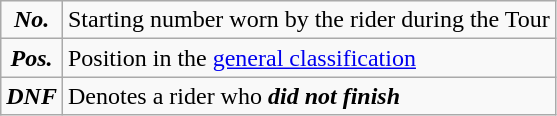<table class="wikitable">
<tr>
<td align=center><strong><em>No.</em></strong></td>
<td>Starting number worn by the rider during the Tour</td>
</tr>
<tr>
<td align=center><strong><em>Pos.</em></strong></td>
<td>Position in the <a href='#'>general classification</a></td>
</tr>
<tr>
<td align=center><strong><em>DNF</em></strong></td>
<td>Denotes a rider who <strong><em>did not finish</em></strong></td>
</tr>
</table>
